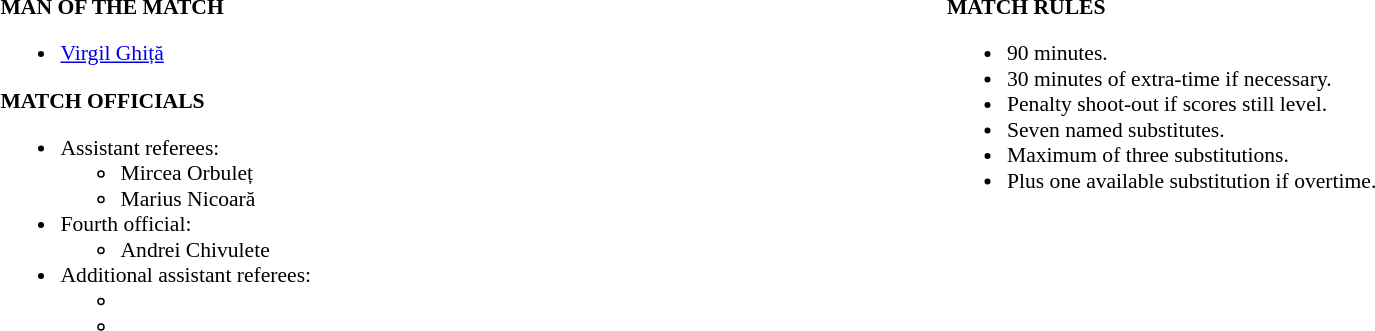<table width=100% style="font-size: 90%">
<tr>
<td width=50% valign=top><br><strong>MAN OF THE MATCH</strong><ul><li> <a href='#'>Virgil Ghiță</a></li></ul><strong>MATCH OFFICIALS</strong><ul><li>Assistant referees:<ul><li>Mircea Orbuleț</li><li>Marius Nicoară</li></ul></li><li>Fourth official:<ul><li>Andrei Chivulete</li></ul></li><li>Additional assistant referees:<ul><li></li><li></li></ul></li></ul></td>
<td width=50% valign=top><br><strong>MATCH RULES</strong><ul><li>90 minutes.</li><li>30 minutes of extra-time if necessary.</li><li>Penalty shoot-out if scores still level.</li><li>Seven named substitutes.</li><li>Maximum of three substitutions.</li><li>Plus one available substitution if overtime.</li></ul></td>
</tr>
</table>
